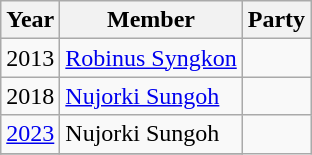<table class="wikitable sortable">
<tr>
<th>Year</th>
<th>Member</th>
<th colspan=2>Party</th>
</tr>
<tr>
<td>2013</td>
<td><a href='#'>Robinus Syngkon</a></td>
<td></td>
</tr>
<tr>
<td>2018</td>
<td><a href='#'>Nujorki Sungoh</a></td>
<td></td>
</tr>
<tr>
<td><a href='#'>2023</a></td>
<td>Nujorki Sungoh</td>
</tr>
<tr>
</tr>
</table>
